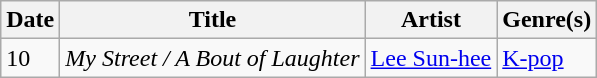<table class="wikitable" style="text-align: left;">
<tr>
<th>Date</th>
<th>Title</th>
<th>Artist</th>
<th>Genre(s)</th>
</tr>
<tr>
<td>10</td>
<td><em>My Street / A Bout of Laughter</em></td>
<td><a href='#'>Lee Sun-hee</a></td>
<td><a href='#'>K-pop</a></td>
</tr>
</table>
